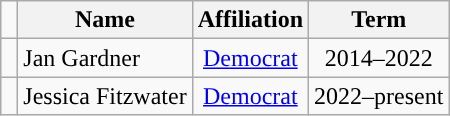<table class="wikitable">
<tr>
<td> </td>
<th style="text-align:center;">Name</th>
<th valign=bottom>Affiliation</th>
<th style="vertical-align:bottom; text-align:center;">Term</th>
</tr>
<tr>
<td style="background-color:"> </td>
<td>Jan Gardner</td>
<td style="text-align:center;"><a href='#'>Democrat</a></td>
<td style="text-align:center;">2014–2022</td>
</tr>
<tr>
<td style="background-color:"> </td>
<td>Jessica Fitzwater</td>
<td style="text-align:center;"><a href='#'>Democrat</a></td>
<td style="text-align:center;">2022–present</td>
</tr>
</table>
